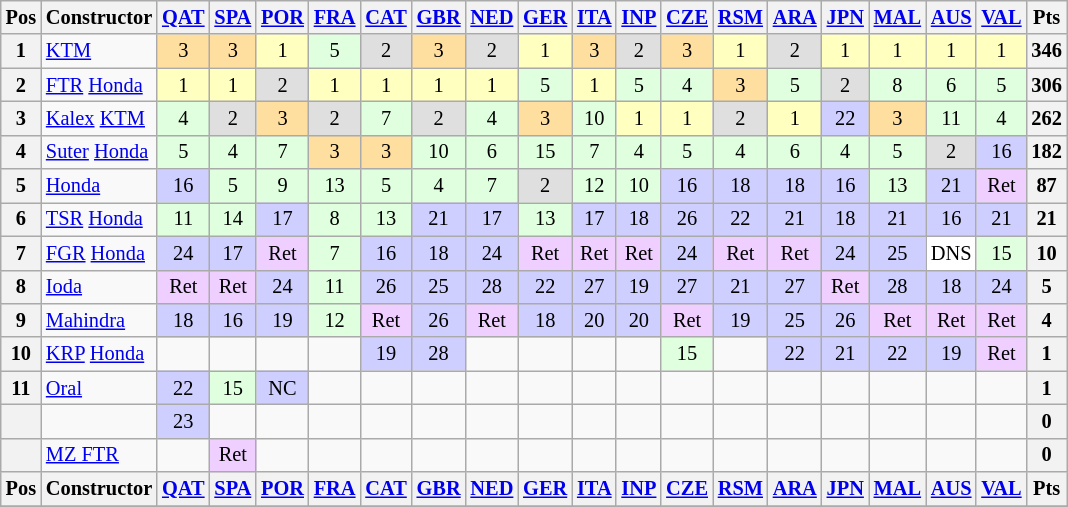<table class="wikitable" style="font-size: 85%; text-align:center">
<tr valign="top">
<th valign="middle">Pos</th>
<th valign="middle">Constructor</th>
<th><a href='#'>QAT</a><br></th>
<th><a href='#'>SPA</a><br></th>
<th><a href='#'>POR</a><br></th>
<th><a href='#'>FRA</a><br></th>
<th><a href='#'>CAT</a><br></th>
<th><a href='#'>GBR</a><br></th>
<th><a href='#'>NED</a><br></th>
<th><a href='#'>GER</a><br></th>
<th><a href='#'>ITA</a><br></th>
<th><a href='#'>INP</a><br></th>
<th><a href='#'>CZE</a><br></th>
<th><a href='#'>RSM</a><br></th>
<th><a href='#'>ARA</a><br></th>
<th><a href='#'>JPN</a><br></th>
<th><a href='#'>MAL</a><br></th>
<th><a href='#'>AUS</a><br></th>
<th><a href='#'>VAL</a><br></th>
<th valign="middle">Pts</th>
</tr>
<tr>
<th>1</th>
<td align="left"> <a href='#'>KTM</a></td>
<td style="background:#ffdf9f;">3</td>
<td style="background:#ffdf9f;">3</td>
<td style="background:#ffffbf;">1</td>
<td style="background:#dfffdf;">5</td>
<td style="background:#dfdfdf;">2</td>
<td style="background:#ffdf9f;">3</td>
<td style="background:#dfdfdf;">2</td>
<td style="background:#ffffbf;">1</td>
<td style="background:#ffdf9f;">3</td>
<td style="background:#dfdfdf;">2</td>
<td style="background:#ffdf9f;">3</td>
<td style="background:#ffffbf;">1</td>
<td style="background:#dfdfdf;">2</td>
<td style="background:#ffffbf;">1</td>
<td style="background:#ffffbf;">1</td>
<td style="background:#ffffbf;">1</td>
<td style="background:#ffffbf;">1</td>
<th>346</th>
</tr>
<tr>
<th>2</th>
<td align="left"> <a href='#'>FTR</a> <a href='#'>Honda</a></td>
<td style="background:#ffffbf;">1</td>
<td style="background:#ffffbf;">1</td>
<td style="background:#dfdfdf;">2</td>
<td style="background:#ffffbf;">1</td>
<td style="background:#ffffbf;">1</td>
<td style="background:#ffffbf;">1</td>
<td style="background:#ffffbf;">1</td>
<td style="background:#dfffdf;">5</td>
<td style="background:#ffffbf;">1</td>
<td style="background:#dfffdf;">5</td>
<td style="background:#dfffdf;">4</td>
<td style="background:#ffdf9f;">3</td>
<td style="background:#dfffdf;">5</td>
<td style="background:#dfdfdf;">2</td>
<td style="background:#dfffdf;">8</td>
<td style="background:#dfffdf;">6</td>
<td style="background:#dfffdf;">5</td>
<th>306</th>
</tr>
<tr>
<th>3</th>
<td align="left"> <a href='#'>Kalex</a> <a href='#'>KTM</a></td>
<td style="background:#dfffdf;">4</td>
<td style="background:#dfdfdf;">2</td>
<td style="background:#ffdf9f;">3</td>
<td style="background:#dfdfdf;">2</td>
<td style="background:#dfffdf;">7</td>
<td style="background:#dfdfdf;">2</td>
<td style="background:#dfffdf;">4</td>
<td style="background:#ffdf9f;">3</td>
<td style="background:#dfffdf;">10</td>
<td style="background:#ffffbf;">1</td>
<td style="background:#ffffbf;">1</td>
<td style="background:#dfdfdf;">2</td>
<td style="background:#ffffbf;">1</td>
<td style="background:#cfcfff;">22</td>
<td style="background:#ffdf9f;">3</td>
<td style="background:#dfffdf;">11</td>
<td style="background:#dfffdf;">4</td>
<th>262</th>
</tr>
<tr>
<th>4</th>
<td align="left"> <a href='#'>Suter</a> <a href='#'>Honda</a></td>
<td style="background:#dfffdf;">5</td>
<td style="background:#dfffdf;">4</td>
<td style="background:#dfffdf;">7</td>
<td style="background:#ffdf9f;">3</td>
<td style="background:#ffdf9f;">3</td>
<td style="background:#dfffdf;">10</td>
<td style="background:#dfffdf;">6</td>
<td style="background:#dfffdf;">15</td>
<td style="background:#dfffdf;">7</td>
<td style="background:#dfffdf;">4</td>
<td style="background:#dfffdf;">5</td>
<td style="background:#dfffdf;">4</td>
<td style="background:#dfffdf;">6</td>
<td style="background:#dfffdf;">4</td>
<td style="background:#dfffdf;">5</td>
<td style="background:#dfdfdf;">2</td>
<td style="background:#cfcfff;">16</td>
<th>182</th>
</tr>
<tr>
<th>5</th>
<td align="left"> <a href='#'>Honda</a></td>
<td style="background:#cfcfff;">16</td>
<td style="background:#dfffdf;">5</td>
<td style="background:#dfffdf;">9</td>
<td style="background:#dfffdf;">13</td>
<td style="background:#dfffdf;">5</td>
<td style="background:#dfffdf;">4</td>
<td style="background:#dfffdf;">7</td>
<td style="background:#dfdfdf;">2</td>
<td style="background:#dfffdf;">12</td>
<td style="background:#dfffdf;">10</td>
<td style="background:#cfcfff;">16</td>
<td style="background:#cfcfff;">18</td>
<td style="background:#cfcfff;">18</td>
<td style="background:#cfcfff;">16</td>
<td style="background:#dfffdf;">13</td>
<td style="background:#cfcfff;">21</td>
<td style="background:#efcfff;">Ret</td>
<th>87</th>
</tr>
<tr>
<th>6</th>
<td align="left"> <a href='#'>TSR</a> <a href='#'>Honda</a></td>
<td style="background:#dfffdf;">11</td>
<td style="background:#dfffdf;">14</td>
<td style="background:#cfcfff;">17</td>
<td style="background:#dfffdf;">8</td>
<td style="background:#dfffdf;">13</td>
<td style="background:#cfcfff;">21</td>
<td style="background:#cfcfff;">17</td>
<td style="background:#dfffdf;">13</td>
<td style="background:#cfcfff;">17</td>
<td style="background:#cfcfff;">18</td>
<td style="background:#cfcfff;">26</td>
<td style="background:#cfcfff;">22</td>
<td style="background:#cfcfff;">21</td>
<td style="background:#cfcfff;">18</td>
<td style="background:#cfcfff;">21</td>
<td style="background:#cfcfff;">16</td>
<td style="background:#cfcfff;">21</td>
<th>21</th>
</tr>
<tr>
<th>7</th>
<td align="left"> <a href='#'>FGR</a> <a href='#'>Honda</a></td>
<td style="background:#cfcfff;">24</td>
<td style="background:#cfcfff;">17</td>
<td style="background:#efcfff;">Ret</td>
<td style="background:#dfffdf;">7</td>
<td style="background:#cfcfff;">16</td>
<td style="background:#cfcfff;">18</td>
<td style="background:#cfcfff;">24</td>
<td style="background:#efcfff;">Ret</td>
<td style="background:#efcfff;">Ret</td>
<td style="background:#efcfff;">Ret</td>
<td style="background:#cfcfff;">24</td>
<td style="background:#efcfff;">Ret</td>
<td style="background:#efcfff;">Ret</td>
<td style="background:#cfcfff;">24</td>
<td style="background:#cfcfff;">25</td>
<td style="background:#ffffff;">DNS</td>
<td style="background:#dfffdf;">15</td>
<th>10</th>
</tr>
<tr>
<th>8</th>
<td align="left"> <a href='#'>Ioda</a></td>
<td style="background:#efcfff;">Ret</td>
<td style="background:#efcfff;">Ret</td>
<td style="background:#cfcfff;">24</td>
<td style="background:#dfffdf;">11</td>
<td style="background:#cfcfff;">26</td>
<td style="background:#cfcfff;">25</td>
<td style="background:#cfcfff;">28</td>
<td style="background:#cfcfff;">22</td>
<td style="background:#cfcfff;">27</td>
<td style="background:#cfcfff;">19</td>
<td style="background:#cfcfff;">27</td>
<td style="background:#cfcfff;">21</td>
<td style="background:#cfcfff;">27</td>
<td style="background:#efcfff;">Ret</td>
<td style="background:#cfcfff;">28</td>
<td style="background:#cfcfff;">18</td>
<td style="background:#cfcfff;">24</td>
<th>5</th>
</tr>
<tr>
<th>9</th>
<td align="left"> <a href='#'>Mahindra</a></td>
<td style="background:#cfcfff;">18</td>
<td style="background:#cfcfff;">16</td>
<td style="background:#cfcfff;">19</td>
<td style="background:#dfffdf;">12</td>
<td style="background:#efcfff;">Ret</td>
<td style="background:#cfcfff;">26</td>
<td style="background:#efcfff;">Ret</td>
<td style="background:#cfcfff;">18</td>
<td style="background:#cfcfff;">20</td>
<td style="background:#cfcfff;">20</td>
<td style="background:#efcfff;">Ret</td>
<td style="background:#cfcfff;">19</td>
<td style="background:#cfcfff;">25</td>
<td style="background:#cfcfff;">26</td>
<td style="background:#efcfff;">Ret</td>
<td style="background:#efcfff;">Ret</td>
<td style="background:#efcfff;">Ret</td>
<th>4</th>
</tr>
<tr>
<th>10</th>
<td align="left"> <a href='#'>KRP</a> <a href='#'>Honda</a></td>
<td></td>
<td></td>
<td></td>
<td></td>
<td style="background:#cfcfff;">19</td>
<td style="background:#cfcfff;">28</td>
<td></td>
<td></td>
<td></td>
<td></td>
<td style="background:#dfffdf;">15</td>
<td></td>
<td style="background:#cfcfff;">22</td>
<td style="background:#cfcfff;">21</td>
<td style="background:#cfcfff;">22</td>
<td style="background:#cfcfff;">19</td>
<td style="background:#efcfff;">Ret</td>
<th>1</th>
</tr>
<tr>
<th>11</th>
<td align="left"> <a href='#'>Oral</a></td>
<td style="background:#cfcfff;">22</td>
<td style="background:#dfffdf;">15</td>
<td style="background:#cfcfff;">NC</td>
<td></td>
<td></td>
<td></td>
<td></td>
<td></td>
<td></td>
<td></td>
<td></td>
<td></td>
<td></td>
<td></td>
<td></td>
<td></td>
<td></td>
<th>1</th>
</tr>
<tr>
<th></th>
<td align="left"></td>
<td style="background:#cfcfff;">23</td>
<td></td>
<td></td>
<td></td>
<td></td>
<td></td>
<td></td>
<td></td>
<td></td>
<td></td>
<td></td>
<td></td>
<td></td>
<td></td>
<td></td>
<td></td>
<td></td>
<th>0</th>
</tr>
<tr>
<th></th>
<td align="left"> <a href='#'>MZ FTR</a></td>
<td></td>
<td style="background:#efcfff;">Ret</td>
<td></td>
<td></td>
<td></td>
<td></td>
<td></td>
<td></td>
<td></td>
<td></td>
<td></td>
<td></td>
<td></td>
<td></td>
<td></td>
<td></td>
<td></td>
<th>0</th>
</tr>
<tr valign="top">
<th valign="middle">Pos</th>
<th valign="middle">Constructor</th>
<th><a href='#'>QAT</a><br></th>
<th><a href='#'>SPA</a><br></th>
<th><a href='#'>POR</a><br></th>
<th><a href='#'>FRA</a><br></th>
<th><a href='#'>CAT</a><br></th>
<th><a href='#'>GBR</a><br></th>
<th><a href='#'>NED</a><br></th>
<th><a href='#'>GER</a><br></th>
<th><a href='#'>ITA</a><br></th>
<th><a href='#'>INP</a><br></th>
<th><a href='#'>CZE</a><br></th>
<th><a href='#'>RSM</a><br></th>
<th><a href='#'>ARA</a><br></th>
<th><a href='#'>JPN</a><br></th>
<th><a href='#'>MAL</a><br></th>
<th><a href='#'>AUS</a><br></th>
<th><a href='#'>VAL</a><br></th>
<th valign="middle">Pts</th>
</tr>
<tr>
</tr>
</table>
